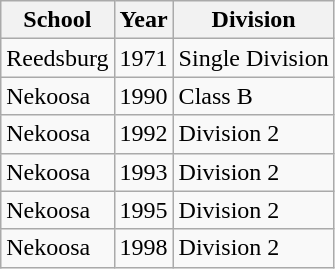<table class="wikitable">
<tr>
<th>School</th>
<th>Year</th>
<th>Division</th>
</tr>
<tr>
<td>Reedsburg</td>
<td>1971</td>
<td>Single Division</td>
</tr>
<tr>
<td>Nekoosa</td>
<td>1990</td>
<td>Class B</td>
</tr>
<tr>
<td>Nekoosa</td>
<td>1992</td>
<td>Division 2</td>
</tr>
<tr>
<td>Nekoosa</td>
<td>1993</td>
<td>Division 2</td>
</tr>
<tr>
<td>Nekoosa</td>
<td>1995</td>
<td>Division 2</td>
</tr>
<tr>
<td>Nekoosa</td>
<td>1998</td>
<td>Division 2</td>
</tr>
</table>
